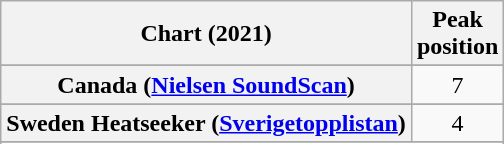<table class="wikitable sortable plainrowheaders" style="text-align:center">
<tr>
<th scope="col">Chart (2021)</th>
<th scope="col">Peak<br>position</th>
</tr>
<tr>
</tr>
<tr>
<th scope="row">Canada (<a href='#'>Nielsen SoundScan</a>)</th>
<td>7</td>
</tr>
<tr>
</tr>
<tr>
<th scope="row">Sweden Heatseeker (<a href='#'>Sverigetopplistan</a>)</th>
<td>4</td>
</tr>
<tr>
</tr>
<tr>
</tr>
</table>
